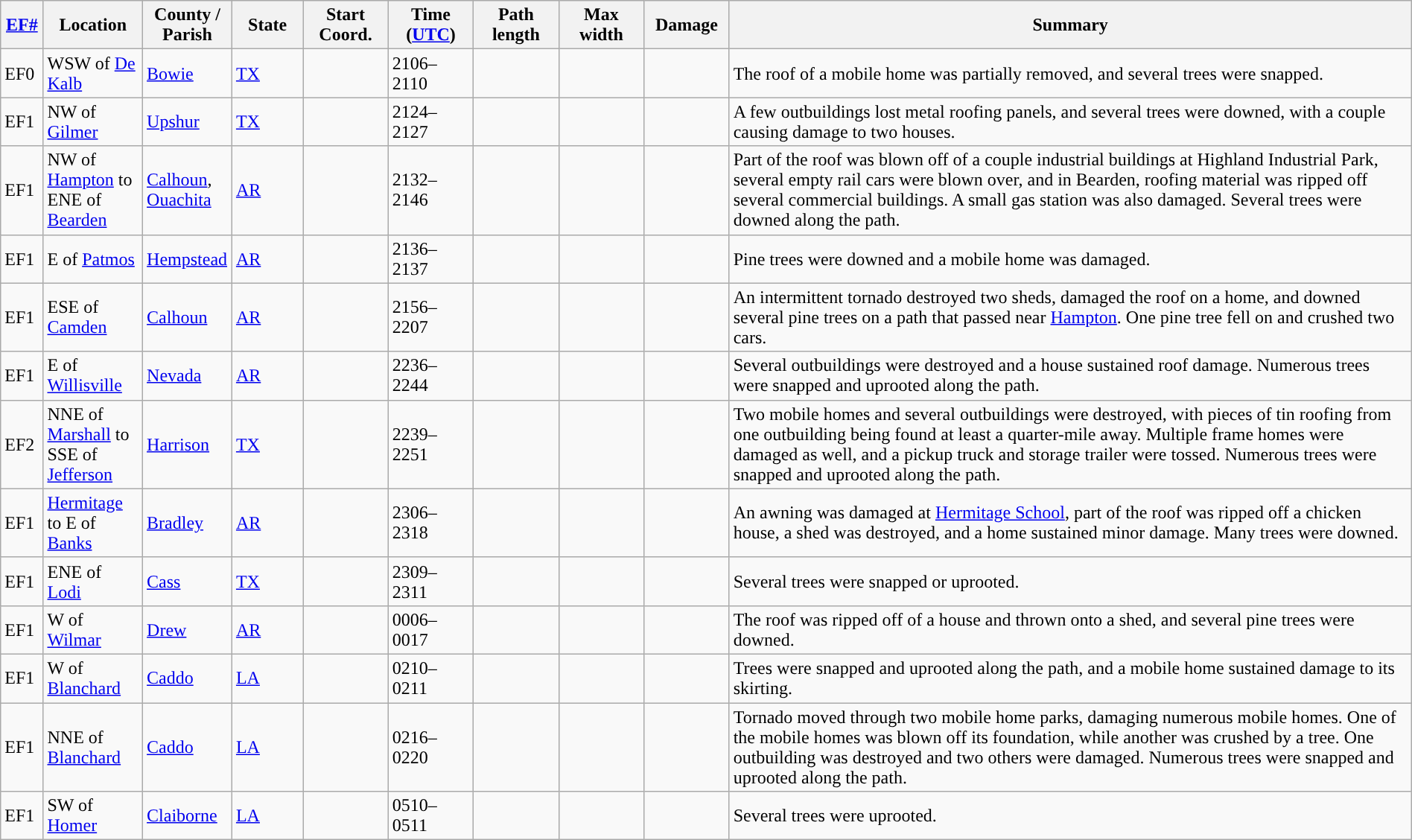<table class="wikitable sortable" style="width:100%;">
<tr>
<th scope="col"  style="width:3%; text-align:center;"><a href='#'>EF#</a></th>
<th scope="col"  style="width:7%; text-align:center;" class="unsortable">Location</th>
<th scope="col"  style="width:6%; text-align:center;" class="unsortable">County / Parish</th>
<th scope="col"  style="width:5%; text-align:center;">State</th>
<th scope="col"  style="width:6%; text-align:center;">Start Coord.</th>
<th scope="col"  style="width:6%; text-align:center;">Time (<a href='#'>UTC</a>)</th>
<th scope="col"  style="width:6%; text-align:center;">Path length</th>
<th scope="col"  style="width:6%; text-align:center;">Max width</th>
<th scope="col"  style="width:6%; text-align:center;">Damage<br></th>
<th scope="col" class="unsortable" style="width:48%; text-align:center;">Summary</th>
</tr>
<tr>
<td>EF0</td>
<td>WSW of <a href='#'>De Kalb</a></td>
<td><a href='#'>Bowie</a></td>
<td><a href='#'>TX</a></td>
<td></td>
<td>2106–2110</td>
<td></td>
<td></td>
<td></td>
<td>The roof of a mobile home was partially removed, and several trees were snapped.</td>
</tr>
<tr>
<td>EF1</td>
<td>NW of <a href='#'>Gilmer</a></td>
<td><a href='#'>Upshur</a></td>
<td><a href='#'>TX</a></td>
<td></td>
<td>2124–2127</td>
<td></td>
<td></td>
<td></td>
<td>A few outbuildings lost metal roofing panels, and several trees were downed, with a couple causing damage to two houses.</td>
</tr>
<tr>
<td>EF1</td>
<td>NW of <a href='#'>Hampton</a> to ENE of <a href='#'>Bearden</a></td>
<td><a href='#'>Calhoun</a>, <a href='#'>Ouachita</a></td>
<td><a href='#'>AR</a></td>
<td></td>
<td>2132–2146</td>
<td></td>
<td></td>
<td></td>
<td>Part of the roof was blown off of a couple industrial buildings at Highland Industrial Park, several empty rail cars were blown over, and in Bearden, roofing material was ripped off several commercial buildings. A small gas station was also damaged. Several trees were downed along the path.</td>
</tr>
<tr>
<td>EF1</td>
<td>E of <a href='#'>Patmos</a></td>
<td><a href='#'>Hempstead</a></td>
<td><a href='#'>AR</a></td>
<td></td>
<td>2136–2137</td>
<td></td>
<td></td>
<td></td>
<td>Pine trees were downed and a mobile home was damaged.</td>
</tr>
<tr>
<td>EF1</td>
<td>ESE of <a href='#'>Camden</a></td>
<td><a href='#'>Calhoun</a></td>
<td><a href='#'>AR</a></td>
<td></td>
<td>2156–2207</td>
<td></td>
<td></td>
<td></td>
<td>An intermittent tornado destroyed two sheds, damaged the roof on a home, and downed several pine trees on a path that passed near <a href='#'>Hampton</a>. One pine tree fell on and crushed two cars.</td>
</tr>
<tr>
<td>EF1</td>
<td>E of <a href='#'>Willisville</a></td>
<td><a href='#'>Nevada</a></td>
<td><a href='#'>AR</a></td>
<td></td>
<td>2236–2244</td>
<td></td>
<td></td>
<td></td>
<td>Several outbuildings were destroyed and a house sustained roof damage. Numerous trees were snapped and uprooted along the path.</td>
</tr>
<tr>
<td>EF2</td>
<td>NNE of <a href='#'>Marshall</a> to SSE of <a href='#'>Jefferson</a></td>
<td><a href='#'>Harrison</a></td>
<td><a href='#'>TX</a></td>
<td></td>
<td>2239–2251</td>
<td></td>
<td></td>
<td></td>
<td>Two mobile homes and several outbuildings were destroyed, with pieces of tin roofing from one outbuilding being found at least a quarter-mile away. Multiple frame homes were damaged as well, and a pickup truck and storage trailer were tossed. Numerous trees were snapped and uprooted along the path.</td>
</tr>
<tr>
<td>EF1</td>
<td><a href='#'>Hermitage</a> to E of <a href='#'>Banks</a></td>
<td><a href='#'>Bradley</a></td>
<td><a href='#'>AR</a></td>
<td></td>
<td>2306–2318</td>
<td></td>
<td></td>
<td></td>
<td>An awning was damaged at <a href='#'>Hermitage School</a>, part of the roof was ripped off a chicken house, a shed was destroyed, and a home sustained minor damage. Many trees were downed.</td>
</tr>
<tr>
<td>EF1</td>
<td>ENE of <a href='#'>Lodi</a></td>
<td><a href='#'>Cass</a></td>
<td><a href='#'>TX</a></td>
<td></td>
<td>2309–2311</td>
<td></td>
<td></td>
<td></td>
<td>Several trees were snapped or uprooted.</td>
</tr>
<tr>
<td>EF1</td>
<td>W of <a href='#'>Wilmar</a></td>
<td><a href='#'>Drew</a></td>
<td><a href='#'>AR</a></td>
<td></td>
<td>0006–0017</td>
<td></td>
<td></td>
<td></td>
<td>The roof was ripped off of a house and thrown onto a shed, and several pine trees were downed.</td>
</tr>
<tr>
<td>EF1</td>
<td>W of <a href='#'>Blanchard</a></td>
<td><a href='#'>Caddo</a></td>
<td><a href='#'>LA</a></td>
<td></td>
<td>0210–0211</td>
<td></td>
<td></td>
<td></td>
<td>Trees were snapped and uprooted along the path, and a mobile home sustained damage to its skirting.</td>
</tr>
<tr>
<td>EF1</td>
<td>NNE of <a href='#'>Blanchard</a></td>
<td><a href='#'>Caddo</a></td>
<td><a href='#'>LA</a></td>
<td></td>
<td>0216–0220</td>
<td></td>
<td></td>
<td></td>
<td>Tornado moved through two mobile home parks, damaging numerous mobile homes. One of the mobile homes was blown off its foundation, while another was crushed by a tree. One outbuilding was destroyed and two others were damaged. Numerous trees were snapped and uprooted along the path.</td>
</tr>
<tr>
<td>EF1</td>
<td>SW of <a href='#'>Homer</a></td>
<td><a href='#'>Claiborne</a></td>
<td><a href='#'>LA</a></td>
<td></td>
<td>0510–0511</td>
<td></td>
<td></td>
<td></td>
<td>Several trees were uprooted.</td>
</tr>
</table>
